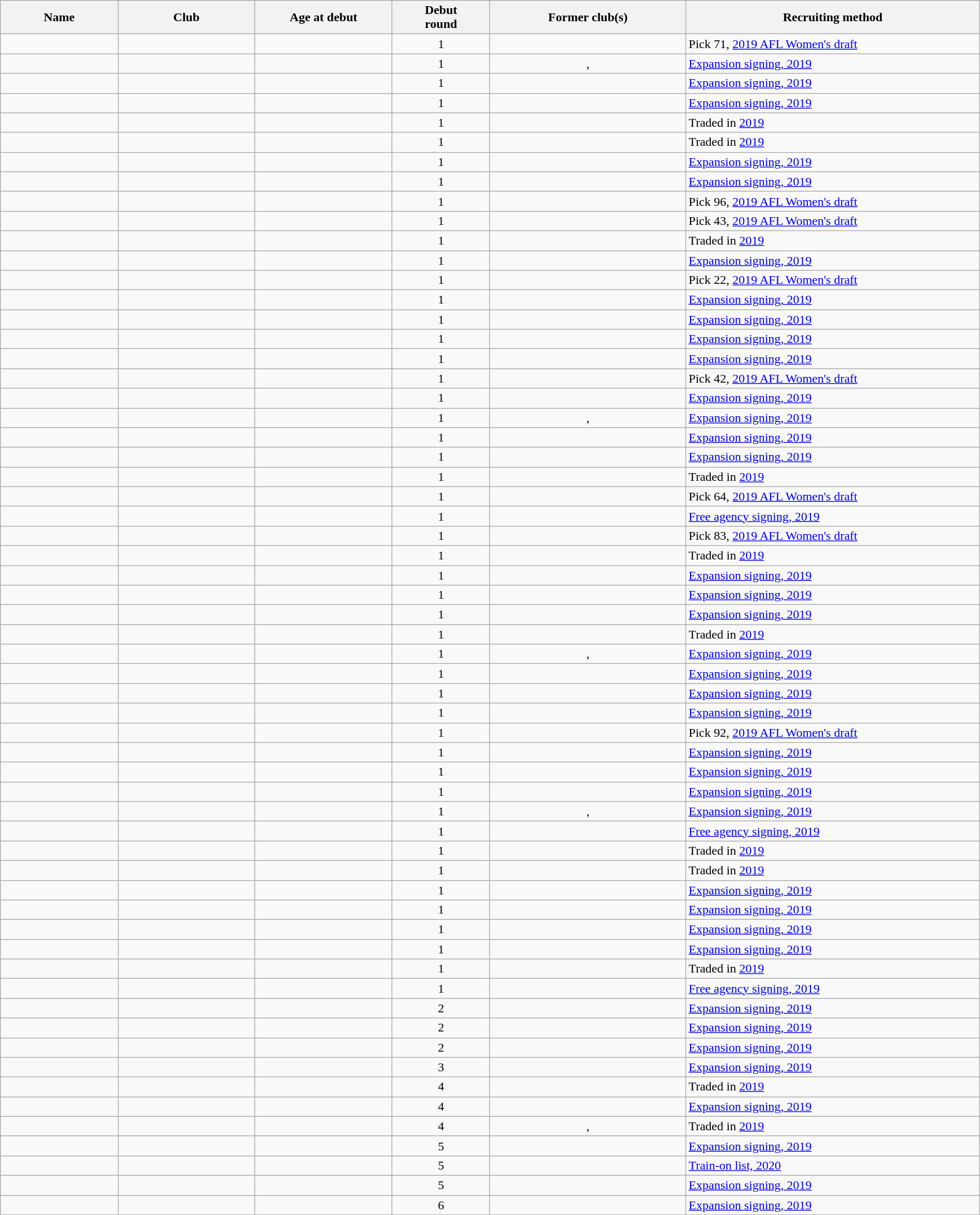<table class="wikitable sortable" style="width:100%; text-align: center;">
<tr style="background:#efefef;">
<th style="width:6%;">Name</th>
<th width=7%>Club</th>
<th style="width:7%;">Age at debut</th>
<th width=5%>Debut<br>round</th>
<th style="width:10%;">Former club(s)</th>
<th style="width:15%;">Recruiting method</th>
</tr>
<tr>
<td align="left"></td>
<td></td>
<td></td>
<td>1</td>
<td></td>
<td align="left">Pick 71, <a href='#'>2019 AFL Women's draft</a></td>
</tr>
<tr>
<td align="left"></td>
<td></td>
<td></td>
<td>1</td>
<td>, </td>
<td align="left"><a href='#'>Expansion signing, 2019</a></td>
</tr>
<tr>
<td align="left"></td>
<td></td>
<td></td>
<td>1</td>
<td></td>
<td align="left"><a href='#'>Expansion signing, 2019</a></td>
</tr>
<tr>
<td align="left"></td>
<td></td>
<td></td>
<td>1</td>
<td></td>
<td align="left"><a href='#'>Expansion signing, 2019</a></td>
</tr>
<tr>
<td align="left"></td>
<td></td>
<td></td>
<td>1</td>
<td></td>
<td align="left">Traded in <a href='#'>2019</a></td>
</tr>
<tr>
<td align="left"></td>
<td></td>
<td></td>
<td>1</td>
<td></td>
<td align="left">Traded in <a href='#'>2019</a></td>
</tr>
<tr>
<td align="left"></td>
<td></td>
<td></td>
<td>1</td>
<td></td>
<td align="left"><a href='#'>Expansion signing, 2019</a></td>
</tr>
<tr>
<td align="left"></td>
<td></td>
<td></td>
<td>1</td>
<td></td>
<td align="left"><a href='#'>Expansion signing, 2019</a></td>
</tr>
<tr>
<td align="left"></td>
<td></td>
<td></td>
<td>1</td>
<td></td>
<td align="left">Pick 96, <a href='#'>2019 AFL Women's draft</a></td>
</tr>
<tr>
<td align="left"></td>
<td></td>
<td></td>
<td>1</td>
<td></td>
<td align="left">Pick 43, <a href='#'>2019 AFL Women's draft</a></td>
</tr>
<tr>
<td align="left"></td>
<td></td>
<td></td>
<td>1</td>
<td></td>
<td align="left">Traded in <a href='#'>2019</a></td>
</tr>
<tr>
<td align="left"></td>
<td></td>
<td></td>
<td>1</td>
<td></td>
<td align="left"><a href='#'>Expansion signing, 2019</a></td>
</tr>
<tr>
<td align="left"></td>
<td></td>
<td></td>
<td>1</td>
<td></td>
<td align="left">Pick 22, <a href='#'>2019 AFL Women's draft</a></td>
</tr>
<tr>
<td align="left"></td>
<td></td>
<td></td>
<td>1</td>
<td></td>
<td align="left"><a href='#'>Expansion signing, 2019</a></td>
</tr>
<tr>
<td align="left"></td>
<td></td>
<td></td>
<td>1</td>
<td></td>
<td align="left"><a href='#'>Expansion signing, 2019</a></td>
</tr>
<tr>
<td align="left"></td>
<td></td>
<td></td>
<td>1</td>
<td></td>
<td align="left"><a href='#'>Expansion signing, 2019</a></td>
</tr>
<tr>
<td align="left"></td>
<td></td>
<td></td>
<td>1</td>
<td></td>
<td align="left"><a href='#'>Expansion signing, 2019</a></td>
</tr>
<tr>
<td align="left"></td>
<td></td>
<td></td>
<td>1</td>
<td></td>
<td align="left">Pick 42, <a href='#'>2019 AFL Women's draft</a></td>
</tr>
<tr>
<td align="left"></td>
<td></td>
<td></td>
<td>1</td>
<td></td>
<td align="left"><a href='#'>Expansion signing, 2019</a></td>
</tr>
<tr>
<td align="left"></td>
<td></td>
<td></td>
<td>1</td>
<td>, </td>
<td align="left"><a href='#'>Expansion signing, 2019</a></td>
</tr>
<tr>
<td align="left"></td>
<td></td>
<td></td>
<td>1</td>
<td></td>
<td align="left"><a href='#'>Expansion signing, 2019</a></td>
</tr>
<tr>
<td align="left"></td>
<td></td>
<td></td>
<td>1</td>
<td></td>
<td align="left"><a href='#'>Expansion signing, 2019</a></td>
</tr>
<tr>
<td align="left"></td>
<td></td>
<td></td>
<td>1</td>
<td></td>
<td align="left">Traded in <a href='#'>2019</a></td>
</tr>
<tr>
<td align="left"></td>
<td></td>
<td></td>
<td>1</td>
<td></td>
<td align="left">Pick 64, <a href='#'>2019 AFL Women's draft</a></td>
</tr>
<tr>
<td align="left"></td>
<td></td>
<td></td>
<td>1</td>
<td></td>
<td align="left"><a href='#'>Free agency signing, 2019</a></td>
</tr>
<tr>
<td align="left"></td>
<td></td>
<td></td>
<td>1</td>
<td></td>
<td align="left">Pick 83, <a href='#'>2019 AFL Women's draft</a></td>
</tr>
<tr>
<td align="left"></td>
<td></td>
<td></td>
<td>1</td>
<td></td>
<td align="left">Traded in <a href='#'>2019</a></td>
</tr>
<tr>
<td align="left"></td>
<td></td>
<td></td>
<td>1</td>
<td></td>
<td align="left"><a href='#'>Expansion signing, 2019</a></td>
</tr>
<tr>
<td align="left"></td>
<td></td>
<td></td>
<td>1</td>
<td></td>
<td align="left"><a href='#'>Expansion signing, 2019</a></td>
</tr>
<tr>
<td align="left"></td>
<td></td>
<td></td>
<td>1</td>
<td></td>
<td align="left"><a href='#'>Expansion signing, 2019</a></td>
</tr>
<tr>
<td align="left"></td>
<td></td>
<td></td>
<td>1</td>
<td></td>
<td align="left">Traded in <a href='#'>2019</a></td>
</tr>
<tr>
<td align="left"></td>
<td></td>
<td></td>
<td>1</td>
<td>, </td>
<td align="left"><a href='#'>Expansion signing, 2019</a></td>
</tr>
<tr>
<td align="left"></td>
<td></td>
<td></td>
<td>1</td>
<td></td>
<td align="left"><a href='#'>Expansion signing, 2019</a></td>
</tr>
<tr>
<td align="left"></td>
<td></td>
<td></td>
<td>1</td>
<td></td>
<td align="left"><a href='#'>Expansion signing, 2019</a></td>
</tr>
<tr>
<td align="left"></td>
<td></td>
<td></td>
<td>1</td>
<td></td>
<td align="left"><a href='#'>Expansion signing, 2019</a></td>
</tr>
<tr>
<td align="left"></td>
<td></td>
<td></td>
<td>1</td>
<td></td>
<td align="left">Pick 92, <a href='#'>2019 AFL Women's draft</a></td>
</tr>
<tr>
<td align="left"></td>
<td></td>
<td></td>
<td>1</td>
<td></td>
<td align="left"><a href='#'>Expansion signing, 2019</a></td>
</tr>
<tr>
<td align="left"></td>
<td></td>
<td></td>
<td>1</td>
<td></td>
<td align="left"><a href='#'>Expansion signing, 2019</a></td>
</tr>
<tr>
<td align="left"></td>
<td></td>
<td></td>
<td>1</td>
<td></td>
<td align="left"><a href='#'>Expansion signing, 2019</a></td>
</tr>
<tr>
<td align="left"></td>
<td></td>
<td></td>
<td>1</td>
<td>, </td>
<td align="left"><a href='#'>Expansion signing, 2019</a></td>
</tr>
<tr>
<td align="left"></td>
<td></td>
<td></td>
<td>1</td>
<td></td>
<td align="left"><a href='#'>Free agency signing, 2019</a></td>
</tr>
<tr>
<td align="left"></td>
<td></td>
<td></td>
<td>1</td>
<td></td>
<td align="left">Traded in <a href='#'>2019</a></td>
</tr>
<tr>
<td align="left"></td>
<td></td>
<td></td>
<td>1</td>
<td></td>
<td align="left">Traded in <a href='#'>2019</a></td>
</tr>
<tr>
<td align="left"></td>
<td></td>
<td></td>
<td>1</td>
<td></td>
<td align="left"><a href='#'>Expansion signing, 2019</a></td>
</tr>
<tr>
<td align="left"></td>
<td></td>
<td></td>
<td>1</td>
<td></td>
<td align="left"><a href='#'>Expansion signing, 2019</a></td>
</tr>
<tr>
<td align="left"></td>
<td></td>
<td></td>
<td>1</td>
<td></td>
<td align="left"><a href='#'>Expansion signing, 2019</a></td>
</tr>
<tr>
<td align="left"></td>
<td></td>
<td></td>
<td>1</td>
<td></td>
<td align="left"><a href='#'>Expansion signing, 2019</a></td>
</tr>
<tr>
<td align="left"></td>
<td></td>
<td></td>
<td>1</td>
<td></td>
<td align="left">Traded in <a href='#'>2019</a></td>
</tr>
<tr>
<td align="left"></td>
<td></td>
<td></td>
<td>1</td>
<td></td>
<td align="left"><a href='#'>Free agency signing, 2019</a></td>
</tr>
<tr>
<td align="left"></td>
<td></td>
<td></td>
<td>2</td>
<td></td>
<td align="left"><a href='#'>Expansion signing, 2019</a></td>
</tr>
<tr>
<td align="left"></td>
<td></td>
<td></td>
<td>2</td>
<td></td>
<td align="left"><a href='#'>Expansion signing, 2019</a></td>
</tr>
<tr>
<td align="left"></td>
<td></td>
<td></td>
<td>2</td>
<td></td>
<td align="left"><a href='#'>Expansion signing, 2019</a></td>
</tr>
<tr>
<td align="left"></td>
<td></td>
<td></td>
<td>3</td>
<td></td>
<td align="left"><a href='#'>Expansion signing, 2019</a></td>
</tr>
<tr>
<td align="left"></td>
<td></td>
<td></td>
<td>4</td>
<td></td>
<td align="left">Traded in <a href='#'>2019</a></td>
</tr>
<tr>
<td align="left"></td>
<td></td>
<td></td>
<td>4</td>
<td></td>
<td align="left"><a href='#'>Expansion signing, 2019</a></td>
</tr>
<tr>
<td align="left"></td>
<td></td>
<td></td>
<td>4</td>
<td>, </td>
<td align="left">Traded in <a href='#'>2019</a></td>
</tr>
<tr>
<td align="left"></td>
<td></td>
<td></td>
<td>5</td>
<td></td>
<td align="left"><a href='#'>Expansion signing, 2019</a></td>
</tr>
<tr>
<td align="left"></td>
<td></td>
<td></td>
<td>5</td>
<td></td>
<td align="left"><a href='#'>Train-on list, 2020</a></td>
</tr>
<tr>
<td align="left"></td>
<td></td>
<td></td>
<td>5</td>
<td></td>
<td align="left"><a href='#'>Expansion signing, 2019</a></td>
</tr>
<tr>
<td align="left"></td>
<td></td>
<td></td>
<td>6</td>
<td></td>
<td align="left"><a href='#'>Expansion signing, 2019</a></td>
</tr>
<tr>
</tr>
</table>
